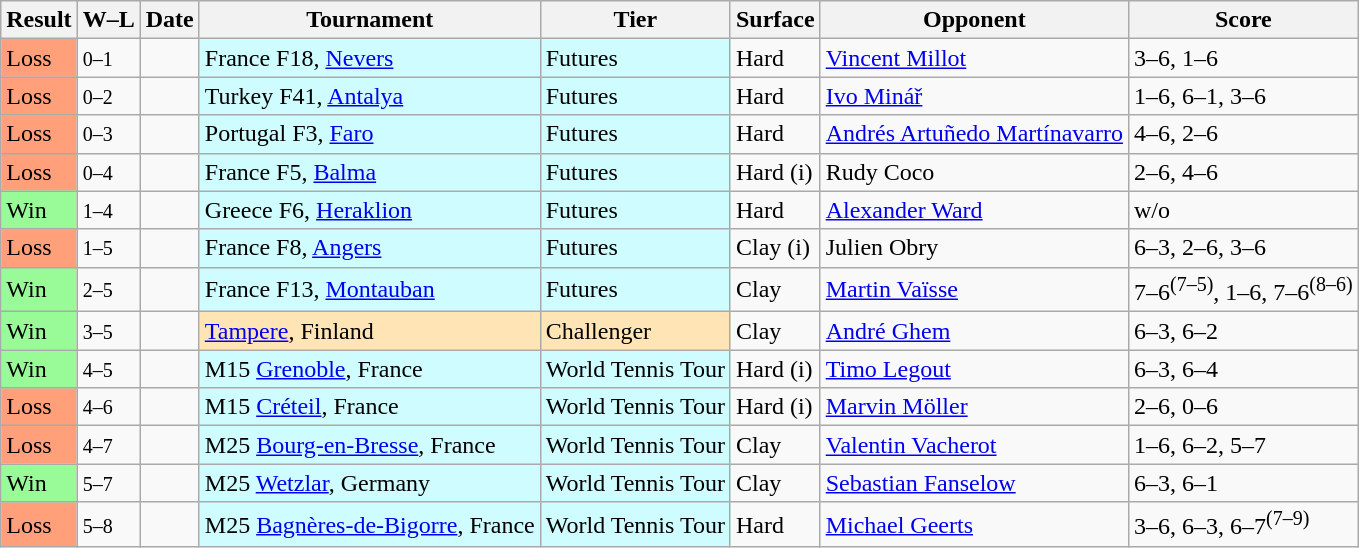<table class="sortable wikitable">
<tr>
<th>Result</th>
<th class="unsortable">W–L</th>
<th>Date</th>
<th>Tournament</th>
<th>Tier</th>
<th>Surface</th>
<th>Opponent</th>
<th class="unsortable">Score</th>
</tr>
<tr>
<td bgcolor=FFA07A>Loss</td>
<td><small>0–1</small></td>
<td></td>
<td style="background:#cffcff;">France F18, <a href='#'>Nevers</a></td>
<td style="background:#cffcff;">Futures</td>
<td>Hard</td>
<td> <a href='#'>Vincent Millot</a></td>
<td>3–6, 1–6</td>
</tr>
<tr>
<td bgcolor=FFA07A>Loss</td>
<td><small>0–2</small></td>
<td></td>
<td style="background:#cffcff;">Turkey F41, <a href='#'>Antalya</a></td>
<td style="background:#cffcff;">Futures</td>
<td>Hard</td>
<td> <a href='#'>Ivo Minář</a></td>
<td>1–6, 6–1, 3–6</td>
</tr>
<tr>
<td bgcolor=FFA07A>Loss</td>
<td><small>0–3</small></td>
<td></td>
<td style="background:#cffcff;">Portugal F3, <a href='#'>Faro</a></td>
<td style="background:#cffcff;">Futures</td>
<td>Hard</td>
<td> <a href='#'>Andrés Artuñedo Martínavarro</a></td>
<td>4–6, 2–6</td>
</tr>
<tr>
<td bgcolor=FFA07A>Loss</td>
<td><small>0–4</small></td>
<td></td>
<td style="background:#cffcff;">France F5, <a href='#'>Balma</a></td>
<td bgcolor=cffcff>Futures</td>
<td>Hard (i)</td>
<td> Rudy Coco</td>
<td>2–6, 4–6</td>
</tr>
<tr>
<td bgcolor=98fb98>Win</td>
<td><small>1–4</small></td>
<td></td>
<td style="background:#cffcff;">Greece F6, <a href='#'>Heraklion</a></td>
<td style="background:#cffcff;">Futures</td>
<td>Hard</td>
<td> <a href='#'>Alexander Ward</a></td>
<td>w/o</td>
</tr>
<tr>
<td bgcolor=FFA07A>Loss</td>
<td><small>1–5</small></td>
<td></td>
<td style="background:#cffcff;">France F8, <a href='#'>Angers</a></td>
<td style="background:#cffcff;">Futures</td>
<td>Clay (i)</td>
<td> Julien Obry</td>
<td>6–3, 2–6, 3–6</td>
</tr>
<tr>
<td bgcolor=98fb98>Win</td>
<td><small>2–5</small></td>
<td></td>
<td style="background:#cffcff;">France F13, <a href='#'>Montauban</a></td>
<td style="background:#cffcff;">Futures</td>
<td>Clay</td>
<td> <a href='#'>Martin Vaïsse</a></td>
<td>7–6<sup>(7–5)</sup>, 1–6, 7–6<sup>(8–6)</sup></td>
</tr>
<tr>
<td bgcolor=98fb98>Win</td>
<td><small>3–5</small></td>
<td><a href='#'></a></td>
<td style="background:moccasin;"><a href='#'>Tampere</a>, Finland</td>
<td style="background:moccasin;">Challenger</td>
<td>Clay</td>
<td> <a href='#'>André Ghem</a></td>
<td>6–3, 6–2</td>
</tr>
<tr>
<td bgcolor=98fb98>Win</td>
<td><small>4–5</small></td>
<td></td>
<td style="background:#cffcff;">M15 <a href='#'>Grenoble</a>, France</td>
<td style="background:#cffcff;">World Tennis Tour</td>
<td>Hard (i)</td>
<td> <a href='#'>Timo Legout</a></td>
<td>6–3, 6–4</td>
</tr>
<tr>
<td bgcolor=FFA07A>Loss</td>
<td><small>4–6</small></td>
<td></td>
<td style="background:#cffcff;">M15 <a href='#'>Créteil</a>, France</td>
<td style="background:#cffcff;">World Tennis Tour</td>
<td>Hard (i)</td>
<td> <a href='#'>Marvin Möller</a></td>
<td>2–6, 0–6</td>
</tr>
<tr>
<td bgcolor=FFA07A>Loss</td>
<td><small>4–7</small></td>
<td></td>
<td style="background:#cffcff;">M25 <a href='#'>Bourg-en-Bresse</a>, France</td>
<td style="background:#cffcff;">World Tennis Tour</td>
<td>Clay</td>
<td> <a href='#'>Valentin Vacherot</a></td>
<td>1–6, 6–2, 5–7</td>
</tr>
<tr>
<td bgcolor=98fb98>Win</td>
<td><small>5–7</small></td>
<td></td>
<td style="background:#cffcff;">M25 <a href='#'>Wetzlar</a>, Germany</td>
<td style="background:#cffcff;">World Tennis Tour</td>
<td>Clay</td>
<td> <a href='#'>Sebastian Fanselow</a></td>
<td>6–3, 6–1</td>
</tr>
<tr>
<td bgcolor=FFA07A>Loss</td>
<td><small>5–8</small></td>
<td></td>
<td style="background:#cffcff;">M25 <a href='#'>Bagnères-de-Bigorre</a>, France</td>
<td style="background:#cffcff;">World Tennis Tour</td>
<td>Hard</td>
<td> <a href='#'>Michael Geerts</a></td>
<td>3–6, 6–3, 6–7<sup>(7–9)</sup></td>
</tr>
</table>
